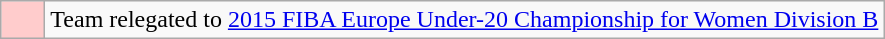<table class="wikitable">
<tr>
<td style="background: #ffcccc; width:22px;"></td>
<td>Team relegated to <a href='#'>2015 FIBA Europe Under-20 Championship for Women Division B</a></td>
</tr>
</table>
